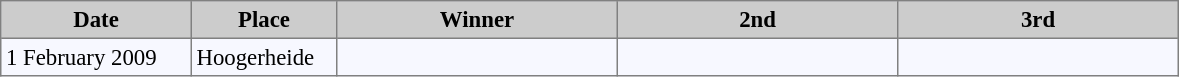<table bgcolor="#f7f8ff" cellpadding="3" cellspacing="0" border="1" style="font-size: 95%; border: gray solid 1px; border-collapse: collapse;">
<tr bgcolor="#CCCCCC">
<td align="center" width="120"><strong>Date</strong></td>
<td align="center" width="90"><strong>Place</strong></td>
<td align="center" width="180"><strong>Winner</strong></td>
<td align="center" width="180"><strong>2nd</strong></td>
<td align="center" width="180"><strong>3rd</strong></td>
</tr>
<tr>
<td>1 February 2009</td>
<td> Hoogerheide</td>
<td></td>
<td></td>
<td></td>
</tr>
</table>
